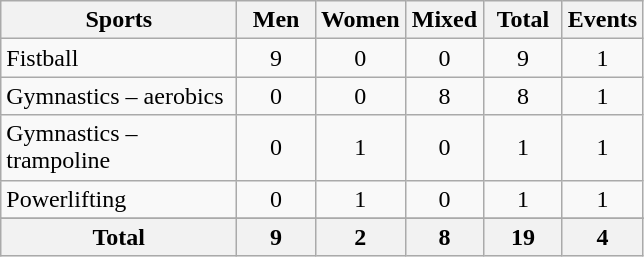<table class="wikitable sortable" style="text-align:center;">
<tr>
<th width=150>Sports</th>
<th width=45>Men</th>
<th width=45>Women</th>
<th width=45>Mixed</th>
<th width=45>Total</th>
<th width=45>Events</th>
</tr>
<tr>
<td align=left>Fistball</td>
<td>9</td>
<td>0</td>
<td>0</td>
<td>9</td>
<td>1</td>
</tr>
<tr>
<td align=left>Gymnastics – aerobics</td>
<td>0</td>
<td>0</td>
<td>8</td>
<td>8</td>
<td>1</td>
</tr>
<tr>
<td align=left>Gymnastics – trampoline</td>
<td>0</td>
<td>1</td>
<td>0</td>
<td>1</td>
<td>1</td>
</tr>
<tr>
<td align=left>Powerlifting</td>
<td>0</td>
<td>1</td>
<td>0</td>
<td>1</td>
<td>1</td>
</tr>
<tr>
</tr>
<tr class="sortbottom">
<th>Total</th>
<th>9</th>
<th>2</th>
<th>8</th>
<th>19</th>
<th>4</th>
</tr>
</table>
